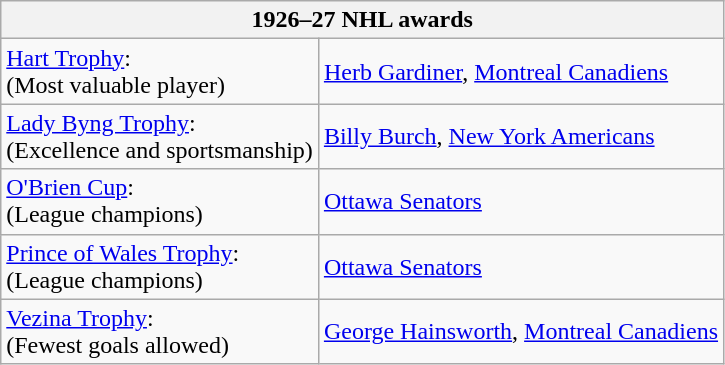<table class="wikitable">
<tr>
<th bgcolor="#DDDDDD" colspan="2">1926–27 NHL awards</th>
</tr>
<tr>
<td><a href='#'>Hart Trophy</a>:<br>(Most valuable player)</td>
<td><a href='#'>Herb Gardiner</a>, <a href='#'>Montreal Canadiens</a></td>
</tr>
<tr>
<td><a href='#'>Lady Byng Trophy</a>:<br>(Excellence and sportsmanship)</td>
<td><a href='#'>Billy Burch</a>, <a href='#'>New York Americans</a></td>
</tr>
<tr>
<td><a href='#'>O'Brien Cup</a>:<br>(League champions)</td>
<td><a href='#'>Ottawa Senators</a></td>
</tr>
<tr>
<td><a href='#'>Prince of Wales Trophy</a>:<br>(League champions)</td>
<td><a href='#'>Ottawa Senators</a></td>
</tr>
<tr>
<td><a href='#'>Vezina Trophy</a>:<br>(Fewest goals allowed)</td>
<td><a href='#'>George Hainsworth</a>, <a href='#'>Montreal Canadiens</a></td>
</tr>
</table>
